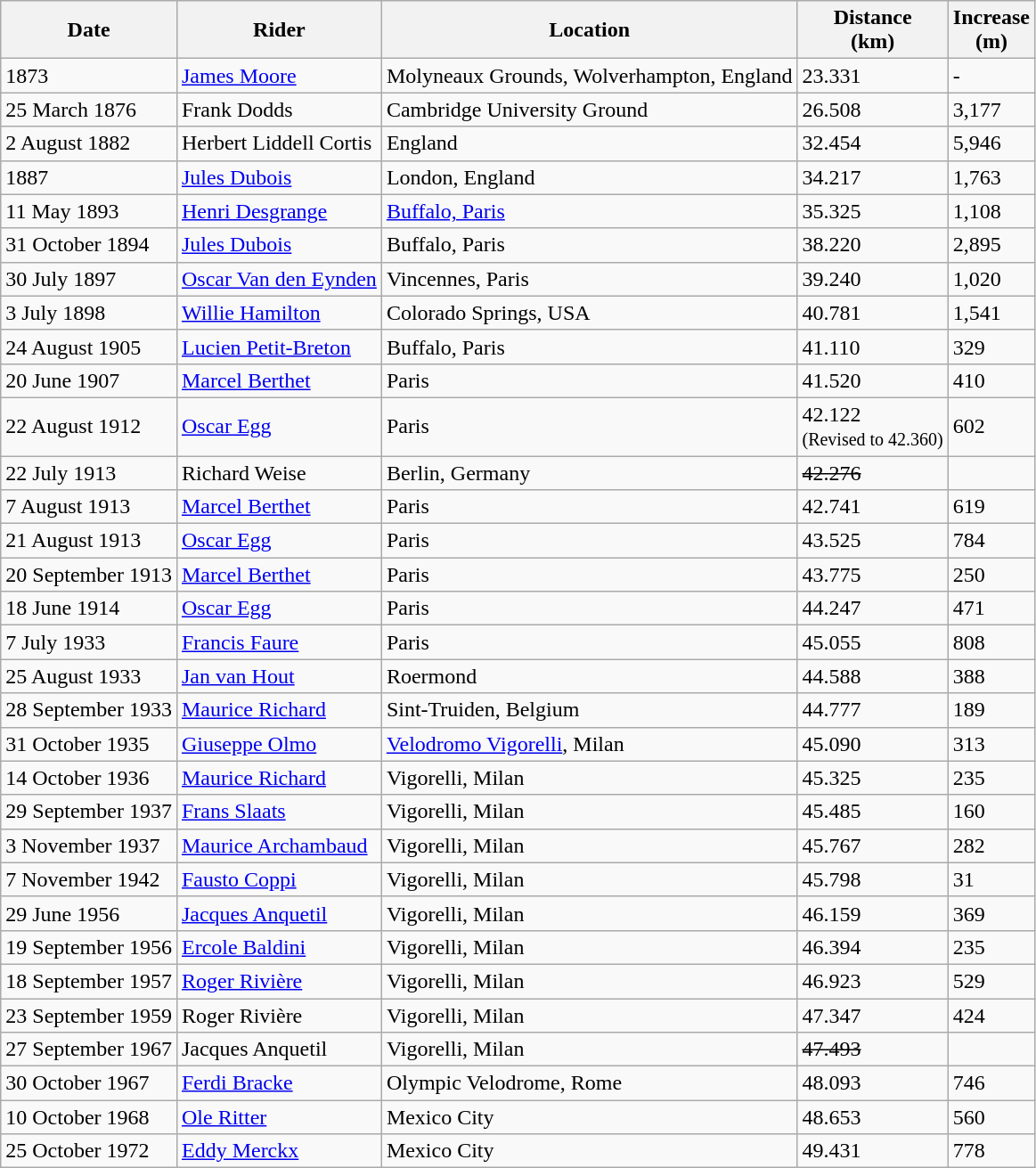<table class="wikitable sortable mw-collapsible mw-collapsed" style="min-width:22em">
<tr>
<th>Date</th>
<th>Rider</th>
<th>Location</th>
<th>Distance <br>(km)</th>
<th>Increase <br>(m)</th>
</tr>
<tr>
<td>1873</td>
<td><a href='#'>James Moore</a>  </td>
<td>Molyneaux Grounds, Wolverhampton, England</td>
<td>23.331</td>
<td>-</td>
</tr>
<tr>
<td>25 March 1876</td>
<td>Frank Dodds </td>
<td>Cambridge University Ground</td>
<td>26.508</td>
<td>3,177</td>
</tr>
<tr>
<td>2 August 1882</td>
<td>Herbert Liddell Cortis </td>
<td>England</td>
<td>32.454</td>
<td>5,946</td>
</tr>
<tr>
<td>1887</td>
<td><a href='#'>Jules Dubois</a> </td>
<td>London, England</td>
<td>34.217</td>
<td>1,763</td>
</tr>
<tr>
<td>11 May 1893</td>
<td><a href='#'>Henri Desgrange</a> </td>
<td><a href='#'>Buffalo, Paris</a></td>
<td>35.325</td>
<td>1,108</td>
</tr>
<tr>
<td>31 October 1894</td>
<td><a href='#'>Jules Dubois</a> </td>
<td>Buffalo, Paris</td>
<td>38.220</td>
<td>2,895</td>
</tr>
<tr>
<td>30 July 1897</td>
<td><a href='#'>Oscar Van den Eynden</a> </td>
<td>Vincennes, Paris</td>
<td>39.240</td>
<td>1,020</td>
</tr>
<tr>
<td>3 July 1898</td>
<td><a href='#'>Willie Hamilton</a> </td>
<td>Colorado Springs, USA</td>
<td>40.781</td>
<td>1,541</td>
</tr>
<tr>
<td>24 August 1905</td>
<td><a href='#'>Lucien Petit-Breton</a> </td>
<td>Buffalo, Paris</td>
<td>41.110</td>
<td>329</td>
</tr>
<tr>
<td>20 June 1907</td>
<td><a href='#'>Marcel Berthet</a> </td>
<td>Paris</td>
<td>41.520</td>
<td>410</td>
</tr>
<tr>
<td>22 August 1912</td>
<td><a href='#'>Oscar Egg</a> </td>
<td>Paris</td>
<td>42.122  <br><small>(Revised to 42.360)</small></td>
<td>602</td>
</tr>
<tr>
<td>22 July 1913</td>
<td>Richard Weise </td>
<td>Berlin, Germany</td>
<td><s>42.276</s></td>
<td></td>
</tr>
<tr>
<td>7 August 1913</td>
<td><a href='#'>Marcel Berthet</a> </td>
<td>Paris</td>
<td>42.741</td>
<td>619</td>
</tr>
<tr>
<td>21 August 1913</td>
<td><a href='#'>Oscar Egg</a> </td>
<td>Paris</td>
<td>43.525</td>
<td>784</td>
</tr>
<tr>
<td>20 September 1913</td>
<td><a href='#'>Marcel Berthet</a> </td>
<td>Paris</td>
<td>43.775</td>
<td>250</td>
</tr>
<tr>
<td>18 June 1914</td>
<td><a href='#'>Oscar Egg</a> </td>
<td>Paris</td>
<td>44.247</td>
<td>471</td>
</tr>
<tr>
<td>7 July 1933</td>
<td><a href='#'>Francis Faure</a> </td>
<td>Paris</td>
<td>45.055</td>
<td>808</td>
</tr>
<tr>
<td>25 August 1933</td>
<td><a href='#'>Jan van Hout</a> </td>
<td>Roermond</td>
<td>44.588</td>
<td>388</td>
</tr>
<tr>
<td>28 September 1933</td>
<td><a href='#'>Maurice Richard</a> </td>
<td>Sint-Truiden, Belgium</td>
<td>44.777</td>
<td>189</td>
</tr>
<tr>
<td>31 October 1935</td>
<td><a href='#'>Giuseppe Olmo</a> </td>
<td><a href='#'>Velodromo Vigorelli</a>, Milan</td>
<td>45.090</td>
<td>313</td>
</tr>
<tr>
<td>14 October 1936</td>
<td><a href='#'>Maurice Richard</a> </td>
<td>Vigorelli, Milan</td>
<td>45.325</td>
<td>235</td>
</tr>
<tr>
<td>29 September 1937</td>
<td><a href='#'>Frans Slaats</a> </td>
<td>Vigorelli, Milan</td>
<td>45.485</td>
<td>160</td>
</tr>
<tr>
<td>3 November 1937</td>
<td><a href='#'>Maurice Archambaud</a> </td>
<td>Vigorelli, Milan</td>
<td>45.767</td>
<td>282</td>
</tr>
<tr>
<td>7 November 1942</td>
<td><a href='#'>Fausto Coppi</a> </td>
<td>Vigorelli, Milan</td>
<td>45.798</td>
<td>31</td>
</tr>
<tr>
<td>29 June 1956</td>
<td><a href='#'>Jacques Anquetil</a> </td>
<td>Vigorelli, Milan</td>
<td>46.159</td>
<td>369</td>
</tr>
<tr>
<td>19 September 1956</td>
<td><a href='#'>Ercole Baldini</a> </td>
<td>Vigorelli, Milan</td>
<td>46.394</td>
<td>235</td>
</tr>
<tr>
<td>18 September 1957</td>
<td><a href='#'>Roger Rivière</a> </td>
<td>Vigorelli, Milan</td>
<td>46.923</td>
<td>529</td>
</tr>
<tr>
<td>23 September 1959</td>
<td>Roger Rivière </td>
<td>Vigorelli, Milan</td>
<td>47.347</td>
<td>424</td>
</tr>
<tr>
<td>27 September 1967</td>
<td>Jacques Anquetil </td>
<td>Vigorelli, Milan</td>
<td><s>47.493</s></td>
<td></td>
</tr>
<tr>
<td>30 October 1967</td>
<td><a href='#'>Ferdi Bracke</a> </td>
<td>Olympic Velodrome, Rome</td>
<td>48.093</td>
<td>746</td>
</tr>
<tr>
<td>10 October 1968</td>
<td><a href='#'>Ole Ritter</a> </td>
<td>Mexico City</td>
<td>48.653</td>
<td>560</td>
</tr>
<tr>
<td>25 October 1972</td>
<td><a href='#'>Eddy Merckx</a> </td>
<td>Mexico City</td>
<td>49.431</td>
<td>778</td>
</tr>
</table>
